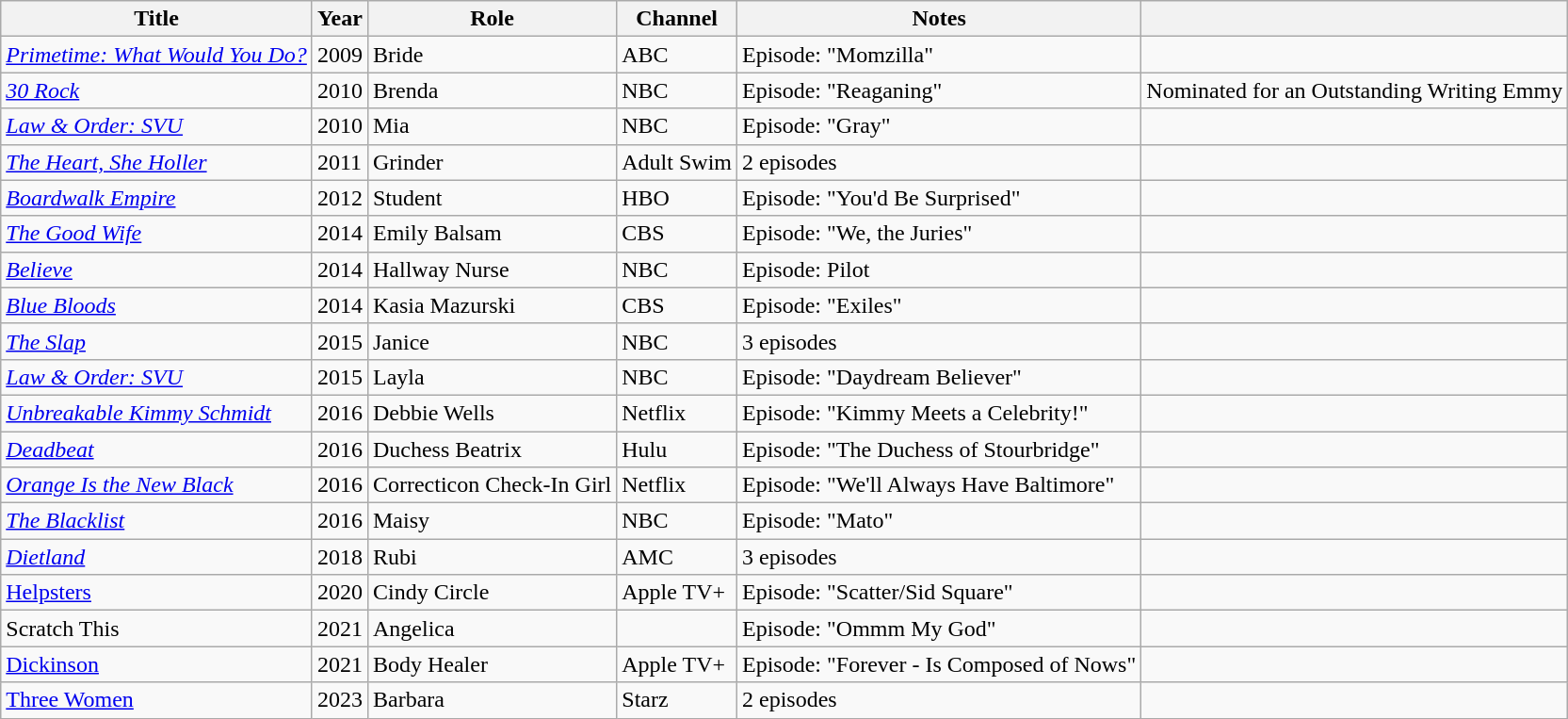<table class="wikitable">
<tr>
<th>Title</th>
<th>Year</th>
<th>Role</th>
<th>Channel</th>
<th>Notes</th>
<th></th>
</tr>
<tr>
<td><em><a href='#'>Primetime: What Would You Do?</a></em></td>
<td>2009</td>
<td>Bride</td>
<td>ABC</td>
<td>Episode: "Momzilla"</td>
<td></td>
</tr>
<tr>
<td><em><a href='#'>30 Rock</a></em></td>
<td>2010</td>
<td>Brenda</td>
<td>NBC</td>
<td>Episode: "Reaganing"</td>
<td>Nominated for an Outstanding Writing Emmy</td>
</tr>
<tr>
<td><em><a href='#'>Law & Order: SVU</a></em></td>
<td>2010</td>
<td>Mia</td>
<td>NBC</td>
<td>Episode: "Gray"</td>
<td></td>
</tr>
<tr>
<td><em><a href='#'>The Heart, She Holler</a></em></td>
<td>2011</td>
<td>Grinder</td>
<td>Adult Swim</td>
<td>2 episodes</td>
<td></td>
</tr>
<tr>
<td><em><a href='#'>Boardwalk Empire</a></em></td>
<td>2012</td>
<td>Student</td>
<td>HBO</td>
<td>Episode: "You'd Be Surprised"</td>
<td></td>
</tr>
<tr>
<td><em><a href='#'>The Good Wife</a></em></td>
<td>2014</td>
<td>Emily Balsam</td>
<td>CBS</td>
<td>Episode: "We, the Juries"</td>
<td></td>
</tr>
<tr>
<td><em><a href='#'>Believe</a></em></td>
<td>2014</td>
<td>Hallway Nurse</td>
<td>NBC</td>
<td>Episode: Pilot</td>
<td></td>
</tr>
<tr>
<td><em><a href='#'>Blue Bloods</a></em></td>
<td>2014</td>
<td>Kasia Mazurski</td>
<td>CBS</td>
<td>Episode: "Exiles"</td>
<td></td>
</tr>
<tr>
<td><em><a href='#'>The Slap</a></em></td>
<td>2015</td>
<td>Janice</td>
<td>NBC</td>
<td>3 episodes</td>
<td></td>
</tr>
<tr>
<td><em><a href='#'>Law & Order: SVU</a></em></td>
<td>2015</td>
<td>Layla</td>
<td>NBC</td>
<td>Episode: "Daydream Believer"</td>
<td></td>
</tr>
<tr>
<td><em><a href='#'>Unbreakable Kimmy Schmidt</a></em></td>
<td>2016</td>
<td>Debbie Wells</td>
<td>Netflix</td>
<td>Episode: "Kimmy Meets a Celebrity!"</td>
<td></td>
</tr>
<tr>
<td><em><a href='#'>Deadbeat</a></em></td>
<td>2016</td>
<td>Duchess Beatrix</td>
<td>Hulu</td>
<td>Episode: "The Duchess of Stourbridge"</td>
<td></td>
</tr>
<tr>
<td><em><a href='#'>Orange Is the New Black</a></em></td>
<td>2016</td>
<td>Correcticon Check-In Girl</td>
<td>Netflix</td>
<td>Episode: "We'll Always Have Baltimore"</td>
<td></td>
</tr>
<tr>
<td><em><a href='#'>The Blacklist</a></em></td>
<td>2016</td>
<td>Maisy</td>
<td>NBC</td>
<td>Episode: "Mato"</td>
<td></td>
</tr>
<tr>
<td><em><a href='#'>Dietland</a></em></td>
<td>2018</td>
<td>Rubi</td>
<td>AMC</td>
<td>3 episodes</td>
<td></td>
</tr>
<tr>
<td><a href='#'>Helpsters</a></td>
<td>2020</td>
<td>Cindy Circle</td>
<td>Apple TV+</td>
<td>Episode: "Scatter/Sid Square"</td>
<td></td>
</tr>
<tr>
<td>Scratch This</td>
<td>2021</td>
<td>Angelica</td>
<td></td>
<td>Episode: "Ommm My God"</td>
<td></td>
</tr>
<tr>
<td><a href='#'>Dickinson</a></td>
<td>2021</td>
<td>Body Healer</td>
<td>Apple TV+</td>
<td>Episode: "Forever - Is Composed of Nows"</td>
<td></td>
</tr>
<tr>
<td><a href='#'>Three Women</a></td>
<td>2023</td>
<td>Barbara</td>
<td>Starz</td>
<td>2 episodes</td>
<td></td>
</tr>
</table>
